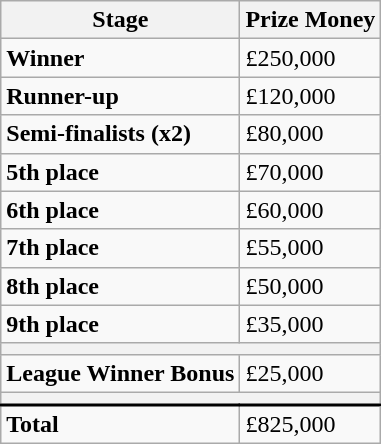<table class="wikitable">
<tr>
<th>Stage</th>
<th>Prize Money</th>
</tr>
<tr>
<td><strong>Winner</strong></td>
<td>£250,000</td>
</tr>
<tr>
<td><strong>Runner-up</strong></td>
<td>£120,000</td>
</tr>
<tr>
<td><strong>Semi-finalists (x2)</strong></td>
<td>£80,000</td>
</tr>
<tr>
<td><strong>5th place</strong></td>
<td>£70,000</td>
</tr>
<tr>
<td><strong>6th place</strong></td>
<td>£60,000</td>
</tr>
<tr>
<td><strong>7th place</strong></td>
<td>£55,000</td>
</tr>
<tr>
<td><strong>8th place</strong></td>
<td>£50,000</td>
</tr>
<tr>
<td><strong>9th place</strong></td>
<td>£35,000</td>
</tr>
<tr>
<th colspan=3></th>
</tr>
<tr>
<td><strong>League Winner Bonus</strong></td>
<td>£25,000</td>
</tr>
<tr>
<th colspan=3></th>
</tr>
<tr style="border-top:2px solid black;">
<td><strong>Total</strong></td>
<td>£825,000</td>
</tr>
</table>
